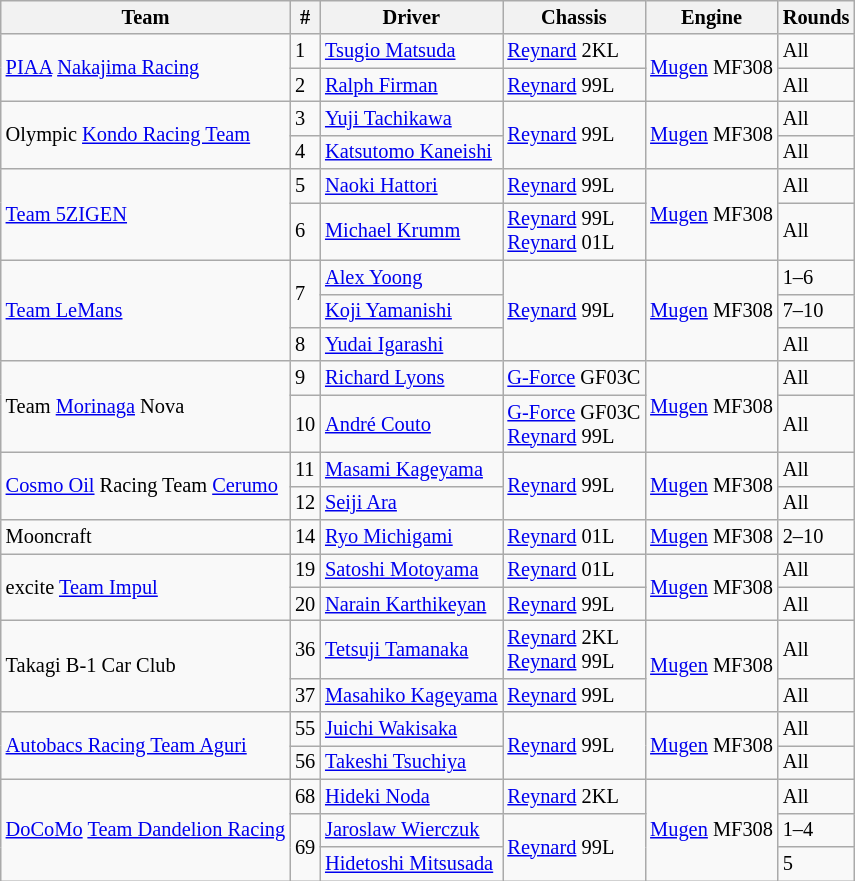<table class="wikitable" style="font-size:85%">
<tr>
<th>Team</th>
<th>#</th>
<th>Driver</th>
<th>Chassis</th>
<th>Engine</th>
<th>Rounds</th>
</tr>
<tr>
<td rowspan="2"><a href='#'>PIAA</a> <a href='#'>Nakajima Racing</a></td>
<td>1</td>
<td> <a href='#'>Tsugio Matsuda</a></td>
<td><a href='#'>Reynard</a> 2KL</td>
<td rowspan="2"><a href='#'>Mugen</a> MF308</td>
<td>All</td>
</tr>
<tr>
<td>2</td>
<td> <a href='#'>Ralph Firman</a></td>
<td><a href='#'>Reynard</a> 99L</td>
<td>All</td>
</tr>
<tr>
<td rowspan="2">Olympic <a href='#'>Kondo Racing Team</a></td>
<td>3</td>
<td> <a href='#'>Yuji Tachikawa</a></td>
<td rowspan="2"><a href='#'>Reynard</a> 99L</td>
<td rowspan="2"><a href='#'>Mugen</a> MF308</td>
<td>All</td>
</tr>
<tr>
<td>4</td>
<td> <a href='#'>Katsutomo Kaneishi</a></td>
<td>All</td>
</tr>
<tr>
<td rowspan="2"><a href='#'>Team 5ZIGEN</a></td>
<td>5</td>
<td> <a href='#'>Naoki Hattori</a></td>
<td><a href='#'>Reynard</a> 99L</td>
<td rowspan="2"><a href='#'>Mugen</a> MF308</td>
<td>All</td>
</tr>
<tr>
<td>6</td>
<td> <a href='#'>Michael Krumm</a></td>
<td><a href='#'>Reynard</a> 99L<br><a href='#'>Reynard</a> 01L</td>
<td>All</td>
</tr>
<tr>
<td rowspan="3"><a href='#'>Team LeMans</a></td>
<td rowspan=2>7</td>
<td> <a href='#'>Alex Yoong</a></td>
<td rowspan="3"><a href='#'>Reynard</a> 99L</td>
<td rowspan="3"><a href='#'>Mugen</a> MF308</td>
<td>1–6</td>
</tr>
<tr>
<td> <a href='#'>Koji Yamanishi</a></td>
<td>7–10</td>
</tr>
<tr>
<td>8</td>
<td> <a href='#'>Yudai Igarashi</a></td>
<td>All</td>
</tr>
<tr>
<td rowspan="2">Team <a href='#'>Morinaga</a> Nova</td>
<td>9</td>
<td> <a href='#'>Richard Lyons</a></td>
<td><a href='#'>G-Force</a> GF03C</td>
<td rowspan="2"><a href='#'>Mugen</a> MF308</td>
<td>All</td>
</tr>
<tr>
<td>10</td>
<td> <a href='#'>André Couto</a></td>
<td><a href='#'>G-Force</a> GF03C<br><a href='#'>Reynard</a> 99L</td>
<td>All</td>
</tr>
<tr>
<td rowspan="2"><a href='#'>Cosmo Oil</a> Racing Team <a href='#'>Cerumo</a></td>
<td>11</td>
<td> <a href='#'>Masami Kageyama</a></td>
<td rowspan="2"><a href='#'>Reynard</a> 99L</td>
<td rowspan="2"><a href='#'>Mugen</a> MF308</td>
<td>All</td>
</tr>
<tr>
<td>12</td>
<td> <a href='#'>Seiji Ara</a></td>
<td>All</td>
</tr>
<tr>
<td>Mooncraft</td>
<td>14</td>
<td> <a href='#'>Ryo Michigami</a></td>
<td><a href='#'>Reynard</a> 01L</td>
<td><a href='#'>Mugen</a> MF308</td>
<td>2–10</td>
</tr>
<tr>
<td rowspan="2">excite <a href='#'>Team Impul</a></td>
<td>19</td>
<td> <a href='#'>Satoshi Motoyama</a></td>
<td><a href='#'>Reynard</a> 01L</td>
<td rowspan="2"><a href='#'>Mugen</a> MF308</td>
<td>All</td>
</tr>
<tr>
<td>20</td>
<td> <a href='#'>Narain Karthikeyan</a></td>
<td><a href='#'>Reynard</a> 99L</td>
<td>All</td>
</tr>
<tr>
<td rowspan="2">Takagi B-1 Car Club</td>
<td>36</td>
<td> <a href='#'>Tetsuji Tamanaka</a></td>
<td><a href='#'>Reynard</a> 2KL<br><a href='#'>Reynard</a> 99L</td>
<td rowspan="2"><a href='#'>Mugen</a> MF308</td>
<td>All</td>
</tr>
<tr>
<td>37</td>
<td> <a href='#'>Masahiko Kageyama</a></td>
<td><a href='#'>Reynard</a> 99L</td>
<td>All</td>
</tr>
<tr>
<td rowspan="2"><a href='#'>Autobacs Racing Team Aguri</a></td>
<td>55</td>
<td> <a href='#'>Juichi Wakisaka</a></td>
<td rowspan="2"><a href='#'>Reynard</a> 99L</td>
<td rowspan="2"><a href='#'>Mugen</a> MF308</td>
<td>All</td>
</tr>
<tr>
<td>56</td>
<td> <a href='#'>Takeshi Tsuchiya</a></td>
<td>All</td>
</tr>
<tr>
<td rowspan="3"><a href='#'>DoCoMo</a> <a href='#'>Team Dandelion Racing</a></td>
<td>68</td>
<td> <a href='#'>Hideki Noda</a></td>
<td><a href='#'>Reynard</a> 2KL</td>
<td rowspan="3"><a href='#'>Mugen</a> MF308</td>
<td>All</td>
</tr>
<tr>
<td rowspan=2>69</td>
<td> <a href='#'>Jaroslaw Wierczuk</a></td>
<td rowspan="2"><a href='#'>Reynard</a> 99L</td>
<td>1–4</td>
</tr>
<tr>
<td> <a href='#'>Hidetoshi Mitsusada</a></td>
<td>5</td>
</tr>
</table>
